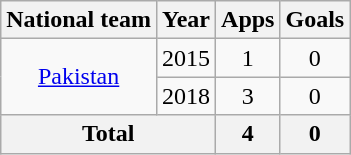<table class=wikitable style="text-align: center">
<tr>
<th>National team</th>
<th>Year</th>
<th>Apps</th>
<th>Goals</th>
</tr>
<tr>
<td rowspan=2><a href='#'>Pakistan</a></td>
<td>2015</td>
<td>1</td>
<td>0</td>
</tr>
<tr>
<td>2018</td>
<td>3</td>
<td>0</td>
</tr>
<tr>
<th colspan=2>Total</th>
<th>4</th>
<th>0</th>
</tr>
</table>
